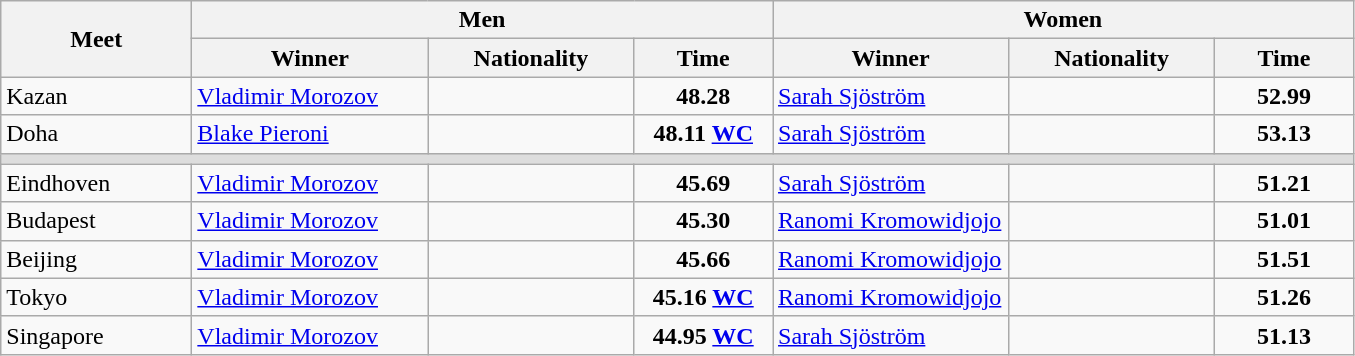<table class="wikitable">
<tr>
<th width=120 rowspan=2>Meet</th>
<th colspan=3>Men</th>
<th colspan=3>Women</th>
</tr>
<tr>
<th width=150>Winner</th>
<th width=130>Nationality</th>
<th width=85>Time</th>
<th width=150>Winner</th>
<th width=130>Nationality</th>
<th width=85>Time</th>
</tr>
<tr>
<td>Kazan</td>
<td><a href='#'>Vladimir Morozov</a></td>
<td></td>
<td align=center><strong>48.28</strong></td>
<td><a href='#'>Sarah Sjöström</a></td>
<td></td>
<td align=center><strong>52.99</strong></td>
</tr>
<tr>
<td>Doha</td>
<td><a href='#'>Blake Pieroni</a></td>
<td></td>
<td align=center><strong>48.11 <a href='#'>WC</a></strong></td>
<td><a href='#'>Sarah Sjöström</a></td>
<td></td>
<td align=center><strong>53.13</strong></td>
</tr>
<tr bgcolor=#DDDDDD>
<td colspan=7></td>
</tr>
<tr>
<td>Eindhoven</td>
<td><a href='#'>Vladimir Morozov</a></td>
<td></td>
<td align=center><strong>45.69</strong></td>
<td><a href='#'>Sarah Sjöström</a></td>
<td></td>
<td align=center><strong>51.21</strong></td>
</tr>
<tr>
<td>Budapest</td>
<td><a href='#'>Vladimir Morozov</a></td>
<td></td>
<td align=center><strong>45.30</strong></td>
<td><a href='#'>Ranomi Kromowidjojo</a></td>
<td></td>
<td align=center><strong>51.01</strong></td>
</tr>
<tr>
<td>Beijing</td>
<td><a href='#'>Vladimir Morozov</a></td>
<td></td>
<td align=center><strong>45.66</strong></td>
<td><a href='#'>Ranomi Kromowidjojo</a></td>
<td></td>
<td align=center><strong>51.51</strong></td>
</tr>
<tr>
<td>Tokyo</td>
<td><a href='#'>Vladimir Morozov</a></td>
<td></td>
<td align=center><strong>45.16 <a href='#'>WC</a></strong></td>
<td><a href='#'>Ranomi Kromowidjojo</a></td>
<td></td>
<td align=center><strong>51.26</strong></td>
</tr>
<tr>
<td>Singapore</td>
<td><a href='#'>Vladimir Morozov</a></td>
<td></td>
<td align=center><strong>44.95 <a href='#'>WC</a></strong></td>
<td><a href='#'>Sarah Sjöström</a></td>
<td></td>
<td align=center><strong>51.13</strong></td>
</tr>
</table>
